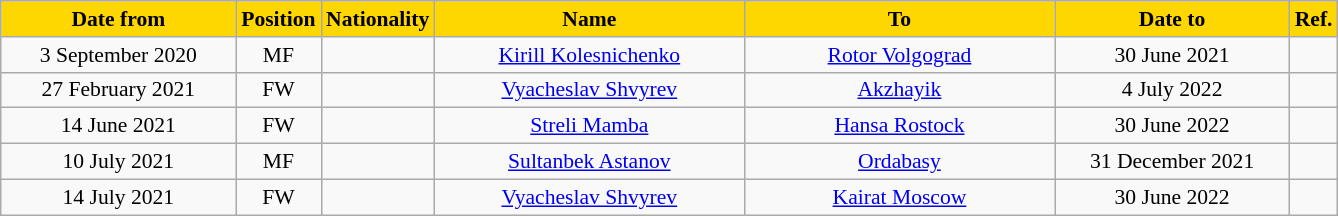<table class="wikitable" style="text-align:center; font-size:90%; ">
<tr>
<th style="background:#FFD700; color:#000000; width:150px;">Date from</th>
<th style="background:#FFD700; color:#000000; width:50px;">Position</th>
<th style="background:#FFD700; color:#000000; width:50px;">Nationality</th>
<th style="background:#FFD700; color:#000000; width:200px;">Name</th>
<th style="background:#FFD700; color:#000000; width:200px;">To</th>
<th style="background:#FFD700; color:#000000; width:150px;">Date to</th>
<th style="background:#FFD700; color:#000000; width:25px;">Ref.</th>
</tr>
<tr>
<td>3 September 2020</td>
<td>MF</td>
<td></td>
<td><a href='#'>Kirill Kolesnichenko</a></td>
<td><a href='#'>Rotor Volgograd</a></td>
<td>30 June 2021</td>
<td></td>
</tr>
<tr>
<td>27 February 2021</td>
<td>FW</td>
<td></td>
<td><a href='#'>Vyacheslav Shvyrev</a></td>
<td><a href='#'>Akzhayik</a></td>
<td>4 July 2022</td>
<td></td>
</tr>
<tr>
<td>14 June 2021</td>
<td>FW</td>
<td></td>
<td><a href='#'>Streli Mamba</a></td>
<td><a href='#'>Hansa Rostock</a></td>
<td>30 June 2022</td>
<td></td>
</tr>
<tr>
<td>10 July 2021</td>
<td>MF</td>
<td></td>
<td><a href='#'>Sultanbek Astanov</a></td>
<td><a href='#'>Ordabasy</a></td>
<td>31 December 2021</td>
<td></td>
</tr>
<tr>
<td>14 July 2021</td>
<td>FW</td>
<td></td>
<td><a href='#'>Vyacheslav Shvyrev</a></td>
<td><a href='#'>Kairat Moscow</a></td>
<td>30 June 2022</td>
<td></td>
</tr>
</table>
